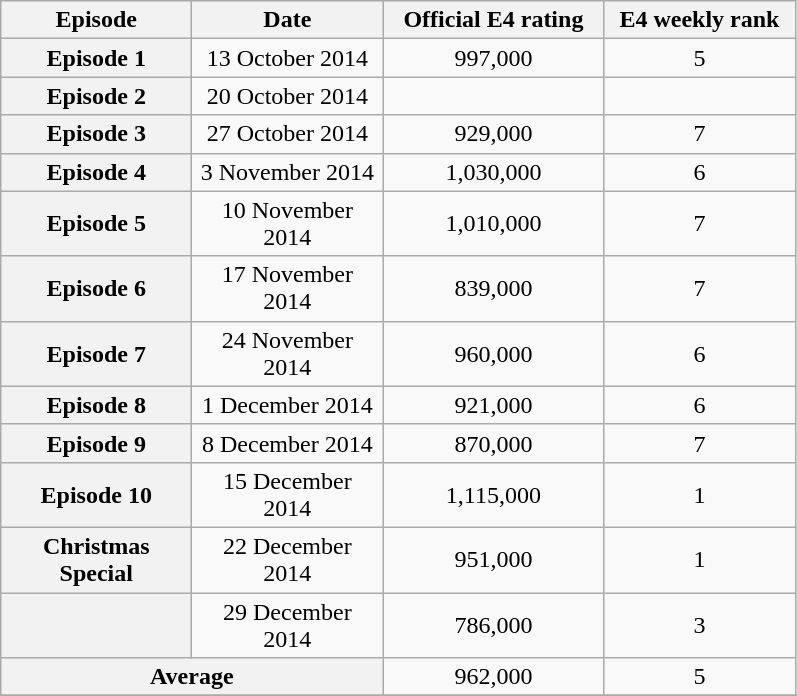<table class="wikitable sortable" style="text-align:center">
<tr>
<th scope="col" style="width:120px;">Episode</th>
<th scope="col" style="width:120px;">Date</th>
<th scope="col" style="width:140px;">Official E4 rating</th>
<th scope="col" style="width:120px;">E4 weekly rank</th>
</tr>
<tr>
<th scope="row">Episode 1</th>
<td>13 October 2014</td>
<td>997,000</td>
<td>5</td>
</tr>
<tr>
<th scope="row">Episode 2</th>
<td>20 October 2014</td>
<td></td>
<td></td>
</tr>
<tr>
<th scope="row">Episode 3</th>
<td>27 October 2014</td>
<td>929,000</td>
<td>7</td>
</tr>
<tr>
<th scope="row">Episode 4</th>
<td>3 November 2014</td>
<td>1,030,000</td>
<td>6</td>
</tr>
<tr>
<th scope="row">Episode 5</th>
<td>10 November 2014</td>
<td>1,010,000</td>
<td>7</td>
</tr>
<tr>
<th scope="row">Episode 6</th>
<td>17 November 2014</td>
<td>839,000</td>
<td>7</td>
</tr>
<tr>
<th scope="row">Episode 7</th>
<td>24 November 2014</td>
<td>960,000</td>
<td>6</td>
</tr>
<tr>
<th scope="row">Episode 8</th>
<td>1 December 2014</td>
<td>921,000</td>
<td>6</td>
</tr>
<tr>
<th scope="row">Episode 9</th>
<td>8 December 2014</td>
<td>870,000</td>
<td>7</td>
</tr>
<tr>
<th scope="row">Episode 10</th>
<td>15 December 2014</td>
<td>1,115,000</td>
<td>1</td>
</tr>
<tr>
<th scope="row">Christmas Special</th>
<td>22 December 2014</td>
<td>951,000</td>
<td>1</td>
</tr>
<tr>
<th scope="row"></th>
<td>29 December 2014</td>
<td>786,000</td>
<td>3</td>
</tr>
<tr>
<th scope="row" colspan="2">Average</th>
<td>962,000</td>
<td>5</td>
</tr>
<tr>
</tr>
</table>
